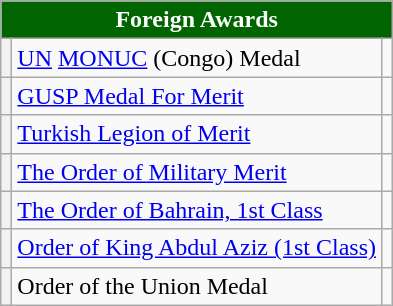<table class="wikitable">
<tr>
<th colspan="3" style="background:#006400; color:#FFFFFF; text-align:center">Foreign Awards</th>
</tr>
<tr>
<th></th>
<td><a href='#'>UN</a> <a href='#'>MONUC</a> (Congo) Medal</td>
<td></td>
</tr>
<tr>
<th></th>
<td><a href='#'>GUSP Medal For Merit</a></td>
<td></td>
</tr>
<tr>
<th></th>
<td><a href='#'>Turkish Legion of Merit</a></td>
<td></td>
</tr>
<tr>
<th></th>
<td><a href='#'>The Order of Military Merit</a></td>
<td></td>
</tr>
<tr>
<th></th>
<td><a href='#'>The Order of Bahrain, 1st Class</a></td>
<td></td>
</tr>
<tr>
<th></th>
<td><a href='#'>Order of King Abdul Aziz (1st Class)</a></td>
<td></td>
</tr>
<tr>
<th></th>
<td>Order of the Union Medal</td>
<td></td>
</tr>
</table>
